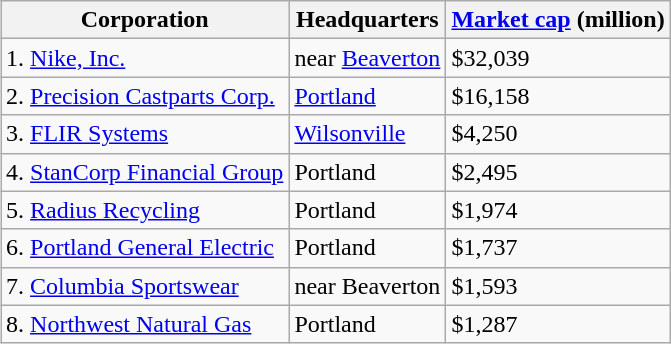<table class="wikitable" style="float:right; clear:right; margin:0 0 0.5em 1em;">
<tr>
<th>Corporation</th>
<th>Headquarters</th>
<th><a href='#'>Market cap</a> (million)</th>
</tr>
<tr>
<td>1. <a href='#'>Nike, Inc.</a></td>
<td>near <a href='#'>Beaverton</a></td>
<td>$32,039</td>
</tr>
<tr>
<td>2. <a href='#'>Precision Castparts Corp.</a></td>
<td><a href='#'>Portland</a></td>
<td>$16,158</td>
</tr>
<tr>
<td>3. <a href='#'>FLIR Systems</a></td>
<td><a href='#'>Wilsonville</a></td>
<td>$4,250</td>
</tr>
<tr>
<td>4. <a href='#'>StanCorp Financial Group</a></td>
<td>Portland</td>
<td>$2,495</td>
</tr>
<tr>
<td>5. <a href='#'>Radius Recycling</a></td>
<td>Portland</td>
<td>$1,974</td>
</tr>
<tr>
<td>6. <a href='#'>Portland General Electric</a></td>
<td>Portland</td>
<td>$1,737</td>
</tr>
<tr>
<td>7. <a href='#'>Columbia Sportswear</a></td>
<td>near Beaverton</td>
<td>$1,593</td>
</tr>
<tr>
<td>8. <a href='#'>Northwest Natural Gas</a></td>
<td>Portland</td>
<td>$1,287</td>
</tr>
</table>
